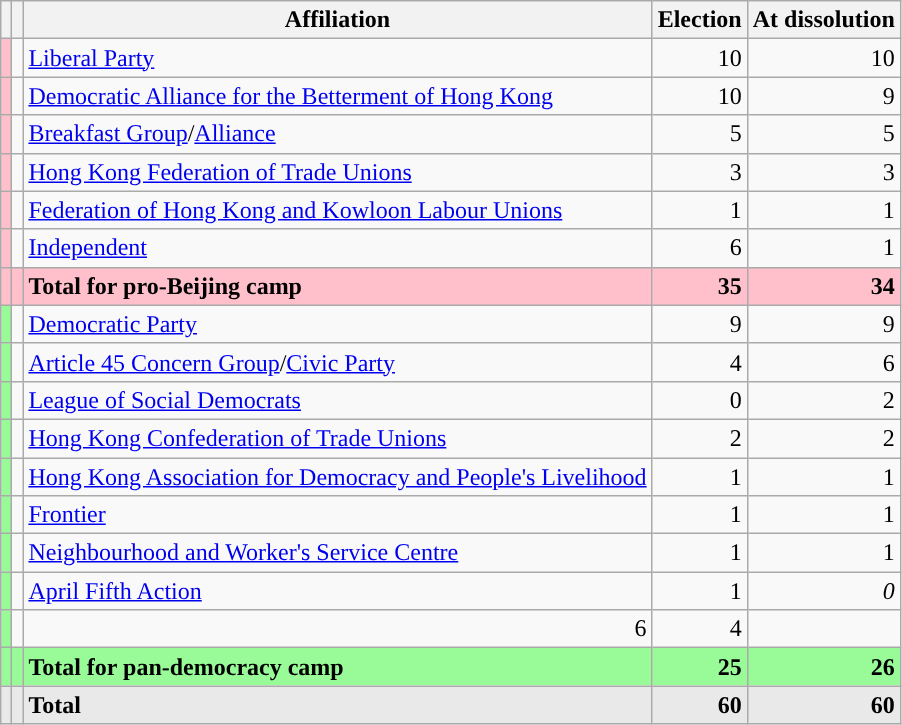<table class="wikitable sortable">
<tr>
<th class="unsortable"></th>
<th class="unsortable"></th>
<th>Affiliation</th>
<th>Election</th>
<th>At dissolution</th>
</tr>
<tr>
<td style="color:inherit;background:Pink;"></td>
<td style="color:inherit;background:"></td>
<td><a href='#'>Liberal Party</a></td>
<td style="text-align:right;">10</td>
<td style="text-align:right;">10</td>
</tr>
<tr>
<td style="color:inherit;background:Pink;"></td>
<td style="color:inherit;background:"></td>
<td><a href='#'>Democratic Alliance for the Betterment of Hong Kong</a></td>
<td style="text-align:right;">10</td>
<td style="text-align:right;">9</td>
</tr>
<tr>
<td style="color:inherit;background:Pink;"></td>
<td style="color:inherit;background:"></td>
<td><a href='#'>Breakfast Group</a>/<a href='#'>Alliance</a></td>
<td style="text-align:right;">5</td>
<td style="text-align:right;">5</td>
</tr>
<tr>
<td style="color:inherit;background:Pink;"></td>
<td style="color:inherit;background:"></td>
<td><a href='#'>Hong Kong Federation of Trade Unions</a></td>
<td style="text-align:right;">3</td>
<td style="text-align:right;">3</td>
</tr>
<tr>
<td style="color:inherit;background:Pink;"></td>
<td style="color:inherit;background:"></td>
<td><a href='#'>Federation of Hong Kong and Kowloon Labour Unions</a></td>
<td style="text-align:right;">1</td>
<td style="text-align:right;">1</td>
</tr>
<tr>
<td style="color:inherit;background:Pink;"></td>
<td style="color:inherit;background:"></td>
<td><a href='#'>Independent</a></td>
<td style="text-align:right;">6</td>
<td style="text-align:right;">1</td>
</tr>
<tr style="background:Pink;">
<td style="color:inherit;background:Pink;"></td>
<td style="background:Pink;"></td>
<td><strong>Total for pro-Beijing camp</strong></td>
<td style="text-align:right; "><strong>35</strong></td>
<td style="text-align:right; "><strong>34</strong></td>
</tr>
<tr>
<td style="color:inherit;background:PaleGreen;"></td>
<td style="color:inherit;background:"></td>
<td><a href='#'>Democratic Party</a></td>
<td style="text-align:right;">9</td>
<td style="text-align:right;">9</td>
</tr>
<tr>
<td style="color:inherit;background:PaleGreen;"></td>
<td style="color:inherit;background:"></td>
<td><a href='#'>Article 45 Concern Group</a>/<a href='#'>Civic Party</a></td>
<td style="text-align:right;">4</td>
<td style="text-align:right;">6</td>
</tr>
<tr>
<td style="color:inherit;background:PaleGreen;"></td>
<td style="color:inherit;background:"></td>
<td><a href='#'>League of Social Democrats</a></td>
<td style="text-align:right;">0</td>
<td style="text-align:right;">2</td>
</tr>
<tr>
<td style="color:inherit;background:PaleGreen;"></td>
<td style="color:inherit;background:"></td>
<td><a href='#'>Hong Kong Confederation of Trade Unions</a></td>
<td style="text-align:right;">2</td>
<td style="text-align:right;">2</td>
</tr>
<tr>
<td style="color:inherit;background:PaleGreen;"></td>
<td style="color:inherit;background:"></td>
<td><a href='#'>Hong Kong Association for Democracy and People's Livelihood</a></td>
<td style="text-align:right;">1</td>
<td style="text-align:right;">1</td>
</tr>
<tr>
<td style="color:inherit;background:PaleGreen;"></td>
<td style="color:inherit;background:"></td>
<td><a href='#'>Frontier</a></td>
<td style="text-align:right;">1</td>
<td style="text-align:right;">1</td>
</tr>
<tr>
<td style="color:inherit;background:PaleGreen;"></td>
<td style="color:inherit;background:"></td>
<td><a href='#'>Neighbourhood and Worker's Service Centre</a></td>
<td style="text-align:right;">1</td>
<td style="text-align:right;">1</td>
</tr>
<tr>
<td style="color:inherit;background:PaleGreen;"></td>
<td style="color:inherit;background:"></td>
<td><a href='#'>April Fifth Action</a></td>
<td style="text-align:right;">1</td>
<td style="text-align:right;"><em>0</em></td>
</tr>
<tr>
<td style="color:inherit;background:PaleGreen;"></td>
<td></td>
<td style="text-align:right;">6</td>
<td style="text-align:right;">4</td>
</tr>
<tr style="background:PaleGreen;">
<td style="color:inherit;background:PaleGreen;"></td>
<td style="background:PaleGreen;"></td>
<td><strong>Total for pan-democracy camp</strong></td>
<td style="text-align:right; "><strong>25</strong></td>
<td style="text-align:right; "><strong>26</strong></td>
</tr>
<tr class="sortbottom" style="background:#e9e9e9;">
<td></td>
<td></td>
<td><strong>Total</strong></td>
<td style="text-align:right; "><strong>60</strong></td>
<td style="text-align:right; "><strong>60</strong></td>
</tr>
</table>
